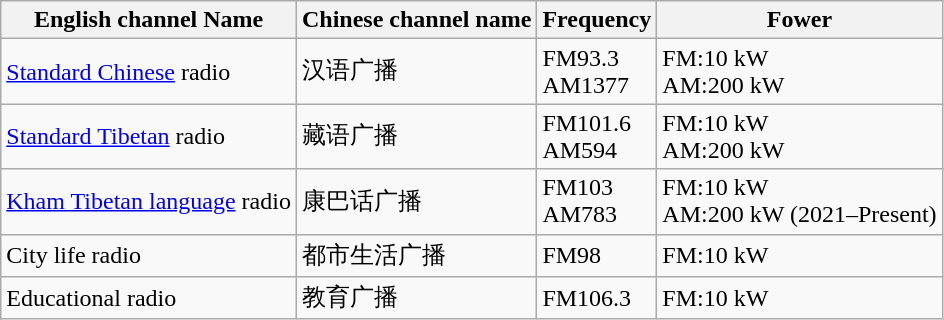<table class="wikitable">
<tr>
<th>English channel Name</th>
<th>Chinese channel name</th>
<th>Frequency</th>
<th>Fower</th>
</tr>
<tr>
<td><a href='#'>Standard Chinese</a> radio</td>
<td>汉语广播</td>
<td>FM93.3<br>AM1377</td>
<td>FM:10 kW<br>AM:200 kW</td>
</tr>
<tr>
<td><a href='#'>Standard Tibetan</a> radio</td>
<td>藏语广播</td>
<td>FM101.6<br>AM594</td>
<td>FM:10 kW<br>AM:200 kW</td>
</tr>
<tr>
<td><a href='#'>Kham Tibetan language</a> radio</td>
<td>康巴话广播</td>
<td>FM103<br>AM783</td>
<td>FM:10 kW<br>AM:200 kW (2021–Present)</td>
</tr>
<tr>
<td>City life radio</td>
<td>都市生活广播</td>
<td>FM98</td>
<td>FM:10 kW</td>
</tr>
<tr>
<td>Educational radio</td>
<td>教育广播</td>
<td>FM106.3</td>
<td>FM:10 kW</td>
</tr>
</table>
